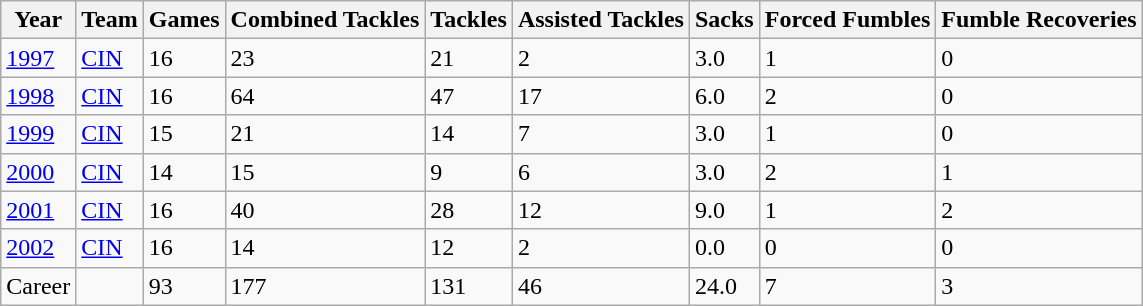<table class="wikitable">
<tr>
<th>Year</th>
<th>Team</th>
<th>Games</th>
<th>Combined Tackles</th>
<th>Tackles</th>
<th>Assisted Tackles</th>
<th>Sacks</th>
<th>Forced Fumbles</th>
<th>Fumble Recoveries</th>
</tr>
<tr>
<td><a href='#'>1997</a></td>
<td><a href='#'>CIN</a></td>
<td>16</td>
<td>23</td>
<td>21</td>
<td>2</td>
<td>3.0</td>
<td>1</td>
<td>0</td>
</tr>
<tr>
<td><a href='#'>1998</a></td>
<td><a href='#'>CIN</a></td>
<td>16</td>
<td>64</td>
<td>47</td>
<td>17</td>
<td>6.0</td>
<td>2</td>
<td>0</td>
</tr>
<tr>
<td><a href='#'>1999</a></td>
<td><a href='#'>CIN</a></td>
<td>15</td>
<td>21</td>
<td>14</td>
<td>7</td>
<td>3.0</td>
<td>1</td>
<td>0</td>
</tr>
<tr>
<td><a href='#'>2000</a></td>
<td><a href='#'>CIN</a></td>
<td>14</td>
<td>15</td>
<td>9</td>
<td>6</td>
<td>3.0</td>
<td>2</td>
<td>1</td>
</tr>
<tr>
<td><a href='#'>2001</a></td>
<td><a href='#'>CIN</a></td>
<td>16</td>
<td>40</td>
<td>28</td>
<td>12</td>
<td>9.0</td>
<td>1</td>
<td>2</td>
</tr>
<tr>
<td><a href='#'>2002</a></td>
<td><a href='#'>CIN</a></td>
<td>16</td>
<td>14</td>
<td>12</td>
<td>2</td>
<td>0.0</td>
<td>0</td>
<td>0</td>
</tr>
<tr>
<td>Career</td>
<td></td>
<td>93</td>
<td>177</td>
<td>131</td>
<td>46</td>
<td>24.0</td>
<td>7</td>
<td>3</td>
</tr>
</table>
